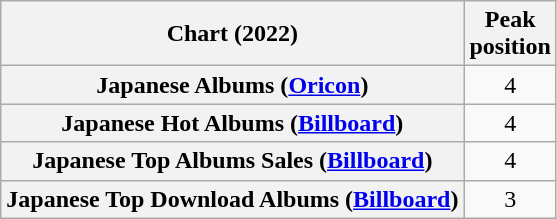<table class="wikitable plainrowheaders" style="text-align:center">
<tr>
<th scope="col">Chart (2022)</th>
<th scope="col">Peak<br> position</th>
</tr>
<tr>
<th scope="row">Japanese Albums (<a href='#'>Oricon</a>)</th>
<td>4</td>
</tr>
<tr>
<th scope="row">Japanese Hot Albums (<a href='#'>Billboard</a>)</th>
<td>4</td>
</tr>
<tr>
<th scope="row">Japanese Top Albums Sales (<a href='#'>Billboard</a>)</th>
<td>4</td>
</tr>
<tr>
<th scope="row">Japanese Top Download Albums (<a href='#'>Billboard</a>)</th>
<td>3</td>
</tr>
</table>
